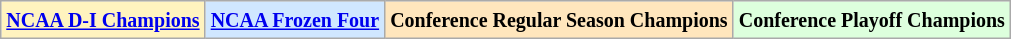<table class="wikitable">
<tr>
<td bgcolor="#FFF3BF"><small><strong><a href='#'>NCAA D-I Champions</a> </strong></small></td>
<td bgcolor="#D0E7FF"><small><strong><a href='#'>NCAA Frozen Four</a></strong></small></td>
<td bgcolor="#FFE6BD"><small><strong>Conference Regular Season Champions</strong></small></td>
<td bgcolor="#ddffdd"><small><strong>Conference Playoff Champions</strong></small></td>
</tr>
</table>
